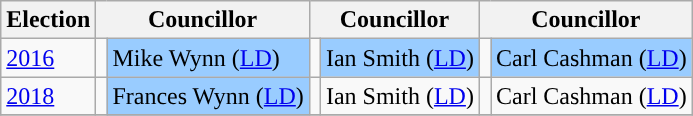<table class="wikitable">
<tr>
<th>Election</th>
<th colspan="2">Councillor</th>
<th colspan="2">Councillor</th>
<th colspan="2">Councillor</th>
</tr>
<tr>
<td><a href='#'>2016</a></td>
<td style="background-color: "></td>
<td bgcolor="#99CCFF">Mike Wynn (<a href='#'>LD</a>)</td>
<td style="background-color:"></td>
<td bgcolor="#99CCFF">Ian Smith (<a href='#'>LD</a>)</td>
<td style="background-color:"></td>
<td bgcolor="#99CCFF">Carl Cashman (<a href='#'>LD</a>)</td>
</tr>
<tr>
<td><a href='#'>2018</a></td>
<td style="background-color: "></td>
<td bgcolor="#99CCFF">Frances Wynn (<a href='#'>LD</a>)</td>
<td style="background-color:"></td>
<td>Ian Smith (<a href='#'>LD</a>)</td>
<td style="background-color:"></td>
<td>Carl Cashman (<a href='#'>LD</a>)</td>
</tr>
<tr>
</tr>
</table>
